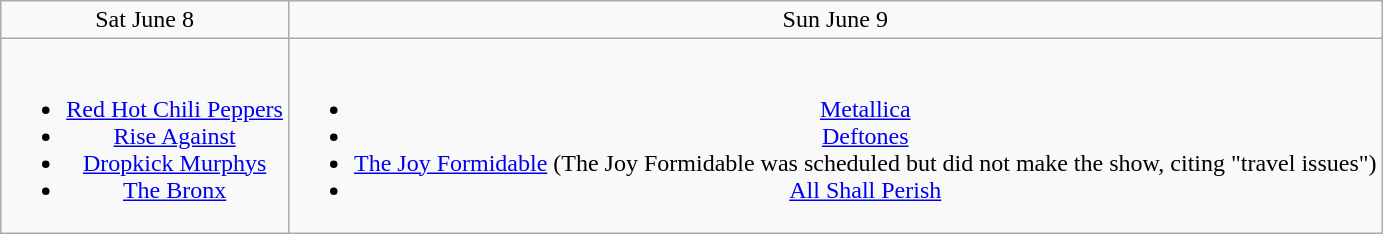<table class="wikitable plainrowheaders" style="text-align:center;" border="1">
<tr>
<td>Sat June 8</td>
<td>Sun June 9</td>
</tr>
<tr>
<td><br><ul><li><a href='#'>Red Hot Chili Peppers</a></li><li><a href='#'>Rise Against</a></li><li><a href='#'>Dropkick Murphys</a></li><li><a href='#'>The Bronx</a></li></ul></td>
<td><br><ul><li><a href='#'>Metallica</a></li><li><a href='#'>Deftones</a></li><li><a href='#'>The Joy Formidable</a> (The Joy Formidable was scheduled but did not make the show, citing "travel issues")</li><li><a href='#'>All Shall Perish</a></li></ul></td>
</tr>
</table>
